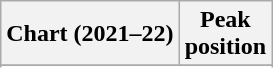<table class="wikitable sortable plainrowheaders" style="text-align:center">
<tr>
<th scope="col">Chart (2021–22)</th>
<th scope="col">Peak<br>position</th>
</tr>
<tr>
</tr>
<tr>
</tr>
</table>
